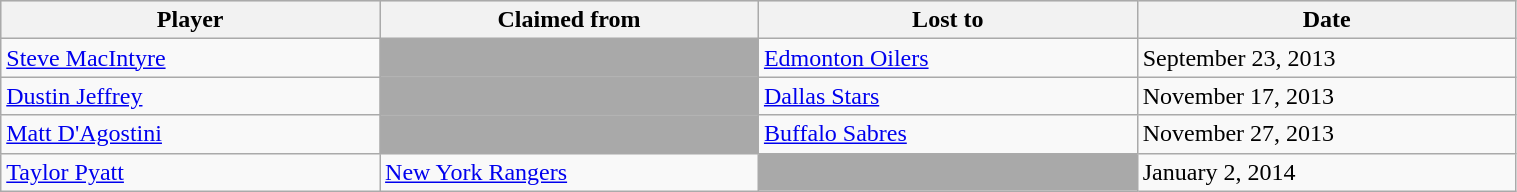<table class="wikitable" style="width:80%;">
<tr style="text-align:center; background:#ddd;">
<th style="width:25%;">Player</th>
<th style="width:25%;">Claimed from</th>
<th style="width:25%;">Lost to</th>
<th style="width:25%;">Date</th>
</tr>
<tr>
<td><a href='#'>Steve MacIntyre</a></td>
<td style="background:darkgray;"></td>
<td><a href='#'>Edmonton Oilers</a></td>
<td>September 23, 2013</td>
</tr>
<tr>
<td><a href='#'>Dustin Jeffrey</a></td>
<td style="background:darkgray;"></td>
<td><a href='#'>Dallas Stars</a></td>
<td>November 17, 2013</td>
</tr>
<tr>
<td><a href='#'>Matt D'Agostini</a></td>
<td style= "background:darkgray;"></td>
<td><a href='#'>Buffalo Sabres</a></td>
<td>November 27, 2013</td>
</tr>
<tr>
<td><a href='#'>Taylor Pyatt</a></td>
<td><a href='#'>New York Rangers</a></td>
<td style="background:darkgray;"></td>
<td>January 2, 2014</td>
</tr>
</table>
